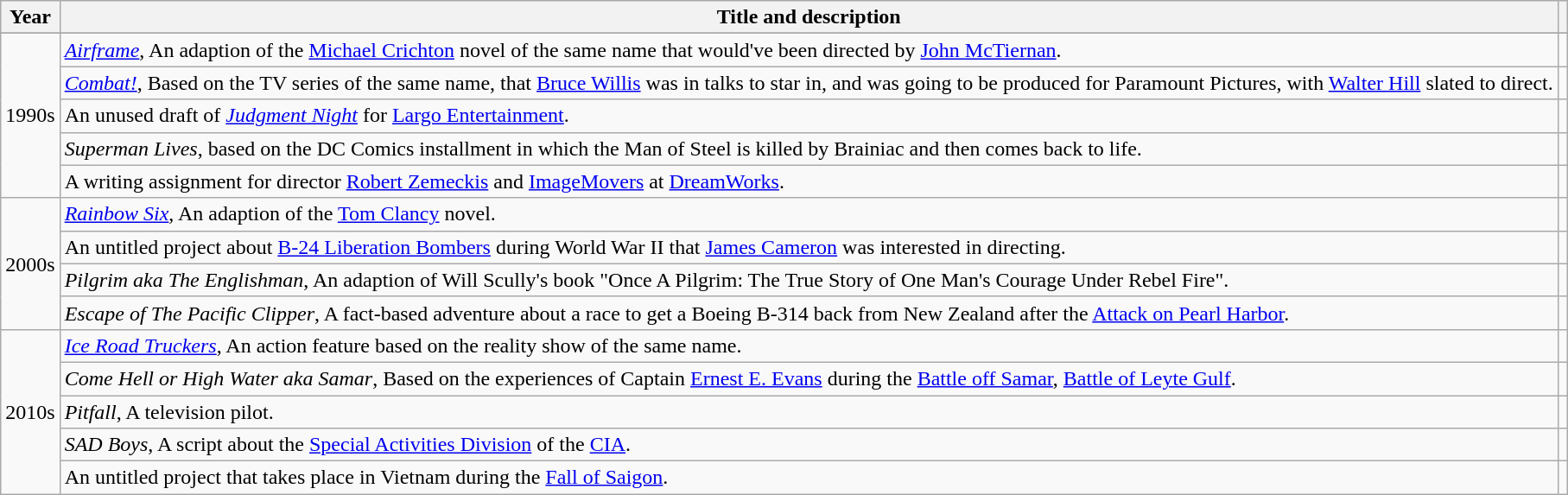<table class="wikitable plainrowheaders">
<tr>
<th scope="col">Year</th>
<th scope="col">Title and description</th>
<th scope="col"></th>
</tr>
<tr>
</tr>
<tr>
<td rowspan=5>1990s</td>
<td><em><a href='#'>Airframe</a></em>, An adaption of the <a href='#'>Michael Crichton</a> novel of the same name that would've been directed by <a href='#'>John McTiernan</a>.</td>
<td></td>
</tr>
<tr>
<td><em><a href='#'>Combat!</a></em>, Based on the TV series of the same name, that <a href='#'>Bruce Willis</a> was in talks to star in, and was going to be produced for Paramount Pictures, with <a href='#'>Walter Hill</a> slated to direct.</td>
<td></td>
</tr>
<tr>
<td>An unused draft of <em><a href='#'>Judgment Night</a></em> for <a href='#'>Largo Entertainment</a>.</td>
<td></td>
</tr>
<tr>
<td><em>Superman Lives</em>, based on the DC Comics installment in which the Man of Steel is killed by Brainiac and then comes back to life.</td>
<td></td>
</tr>
<tr>
<td>A writing assignment for director <a href='#'>Robert Zemeckis</a> and <a href='#'>ImageMovers</a> at <a href='#'>DreamWorks</a>.</td>
<td></td>
</tr>
<tr>
<td rowspan=4>2000s</td>
<td><em><a href='#'>Rainbow Six</a></em>, An adaption of the <a href='#'>Tom Clancy</a> novel.</td>
<td></td>
</tr>
<tr>
<td>An untitled project about <a href='#'>B-24 Liberation Bombers</a> during World War II that <a href='#'>James Cameron</a> was interested in directing.</td>
<td></td>
</tr>
<tr>
<td><em>Pilgrim aka The Englishman</em>, An adaption of Will Scully's book "Once A Pilgrim: The True Story of One Man's Courage Under Rebel Fire".</td>
<td></td>
</tr>
<tr>
<td><em>Escape of The Pacific Clipper</em>, A fact-based adventure about a race to get a Boeing B-314 back from New Zealand after the <a href='#'>Attack on Pearl Harbor</a>.</td>
<td></td>
</tr>
<tr>
<td rowspan=5>2010s</td>
<td><em><a href='#'>Ice Road Truckers</a></em>, An action feature based on the reality show of the same name.</td>
<td></td>
</tr>
<tr>
<td><em>Come Hell or High Water aka Samar</em>, Based on the experiences of Captain <a href='#'>Ernest E. Evans</a> during the <a href='#'>Battle off Samar</a>, <a href='#'>Battle of Leyte Gulf</a>.</td>
<td></td>
</tr>
<tr>
<td><em>Pitfall</em>, A television pilot.</td>
<td></td>
</tr>
<tr>
<td><em>SAD Boys</em>, A script about the <a href='#'>Special Activities Division</a> of the <a href='#'>CIA</a>.</td>
<td></td>
</tr>
<tr>
<td>An untitled project that takes place in Vietnam during the <a href='#'>Fall of Saigon</a>.</td>
<td></td>
</tr>
</table>
